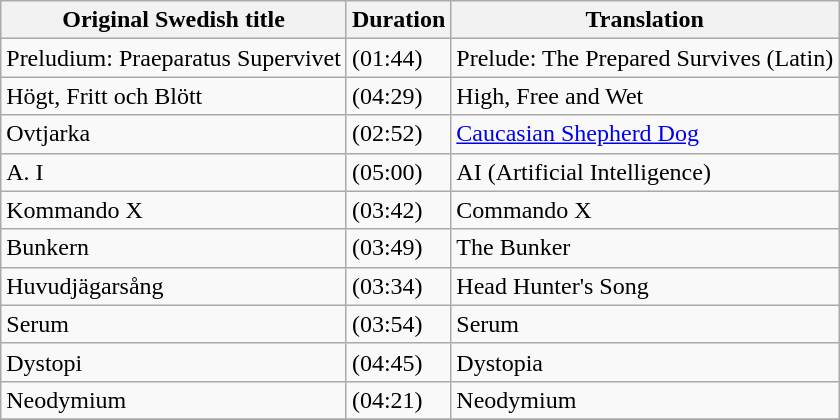<table class="wikitable">
<tr>
<th>Original Swedish title</th>
<th>Duration</th>
<th>Translation</th>
</tr>
<tr>
<td>Preludium: Praeparatus Supervivet</td>
<td>(01:44)</td>
<td>Prelude: The Prepared Survives (Latin)</td>
</tr>
<tr>
<td>Högt, Fritt och Blött</td>
<td>(04:29)</td>
<td>High, Free and Wet</td>
</tr>
<tr>
<td>Ovtjarka</td>
<td>(02:52)</td>
<td><a href='#'>Caucasian Shepherd Dog</a></td>
</tr>
<tr>
<td>A. I</td>
<td>(05:00)</td>
<td>AI (Artificial Intelligence)</td>
</tr>
<tr>
<td>Kommando X</td>
<td>(03:42)</td>
<td>Commando X</td>
</tr>
<tr>
<td>Bunkern</td>
<td>(03:49)</td>
<td>The Bunker</td>
</tr>
<tr>
<td>Huvudjägarsång</td>
<td>(03:34)</td>
<td>Head Hunter's Song</td>
</tr>
<tr>
<td>Serum</td>
<td>(03:54)</td>
<td>Serum</td>
</tr>
<tr>
<td>Dystopi</td>
<td>(04:45)</td>
<td>Dystopia</td>
</tr>
<tr>
<td>Neodymium</td>
<td>(04:21)</td>
<td>Neodymium</td>
</tr>
<tr>
</tr>
</table>
